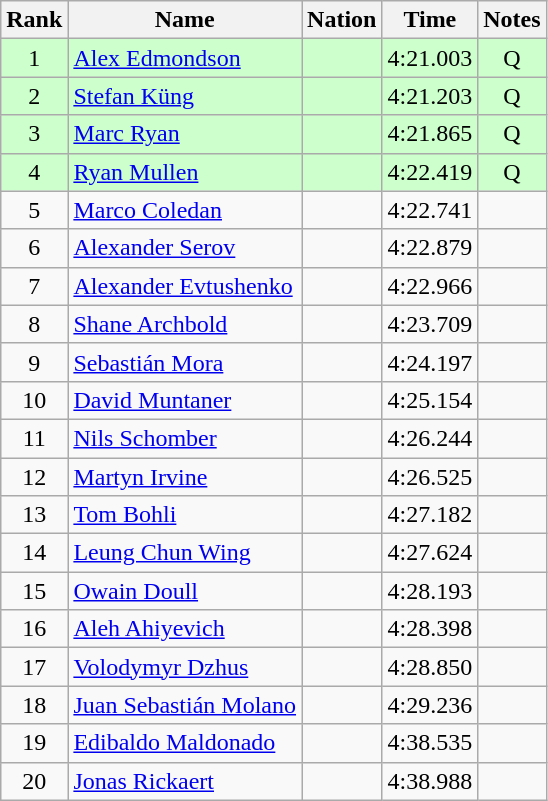<table class="wikitable sortable" style="text-align:center">
<tr>
<th>Rank</th>
<th>Name</th>
<th>Nation</th>
<th>Time</th>
<th>Notes</th>
</tr>
<tr bgcolor=ccffcc>
<td>1</td>
<td align=left><a href='#'>Alex Edmondson</a></td>
<td align=left></td>
<td>4:21.003</td>
<td>Q</td>
</tr>
<tr bgcolor=ccffcc>
<td>2</td>
<td align=left><a href='#'>Stefan Küng</a></td>
<td align=left></td>
<td>4:21.203</td>
<td>Q</td>
</tr>
<tr bgcolor=ccffcc>
<td>3</td>
<td align=left><a href='#'>Marc Ryan</a></td>
<td align=left></td>
<td>4:21.865</td>
<td>Q</td>
</tr>
<tr bgcolor=ccffcc>
<td>4</td>
<td align=left><a href='#'>Ryan Mullen</a></td>
<td align=left></td>
<td>4:22.419</td>
<td>Q</td>
</tr>
<tr>
<td>5</td>
<td align=left><a href='#'>Marco Coledan</a></td>
<td align=left></td>
<td>4:22.741</td>
<td></td>
</tr>
<tr>
<td>6</td>
<td align=left><a href='#'>Alexander Serov</a></td>
<td align=left></td>
<td>4:22.879</td>
<td></td>
</tr>
<tr>
<td>7</td>
<td align=left><a href='#'>Alexander Evtushenko</a></td>
<td align=left></td>
<td>4:22.966</td>
<td></td>
</tr>
<tr>
<td>8</td>
<td align=left><a href='#'>Shane Archbold</a></td>
<td align=left></td>
<td>4:23.709</td>
<td></td>
</tr>
<tr>
<td>9</td>
<td align=left><a href='#'>Sebastián Mora</a></td>
<td align=left></td>
<td>4:24.197</td>
<td></td>
</tr>
<tr>
<td>10</td>
<td align=left><a href='#'>David Muntaner</a></td>
<td align=left></td>
<td>4:25.154</td>
<td></td>
</tr>
<tr>
<td>11</td>
<td align=left><a href='#'>Nils Schomber</a></td>
<td align=left></td>
<td>4:26.244</td>
<td></td>
</tr>
<tr>
<td>12</td>
<td align=left><a href='#'>Martyn Irvine</a></td>
<td align=left></td>
<td>4:26.525</td>
<td></td>
</tr>
<tr>
<td>13</td>
<td align=left><a href='#'>Tom Bohli</a></td>
<td align=left></td>
<td>4:27.182</td>
<td></td>
</tr>
<tr>
<td>14</td>
<td align=left><a href='#'>Leung Chun Wing</a></td>
<td align=left></td>
<td>4:27.624</td>
<td></td>
</tr>
<tr>
<td>15</td>
<td align=left><a href='#'>Owain Doull</a></td>
<td align=left></td>
<td>4:28.193</td>
<td></td>
</tr>
<tr>
<td>16</td>
<td align=left><a href='#'>Aleh Ahiyevich</a></td>
<td align=left></td>
<td>4:28.398</td>
<td></td>
</tr>
<tr>
<td>17</td>
<td align=left><a href='#'>Volodymyr Dzhus</a></td>
<td align=left></td>
<td>4:28.850</td>
<td></td>
</tr>
<tr>
<td>18</td>
<td align=left><a href='#'>Juan Sebastián Molano</a></td>
<td align=left></td>
<td>4:29.236</td>
<td></td>
</tr>
<tr>
<td>19</td>
<td align=left><a href='#'>Edibaldo Maldonado</a></td>
<td align=left></td>
<td>4:38.535</td>
<td></td>
</tr>
<tr>
<td>20</td>
<td align=left><a href='#'>Jonas Rickaert</a></td>
<td align=left></td>
<td>4:38.988</td>
<td></td>
</tr>
</table>
